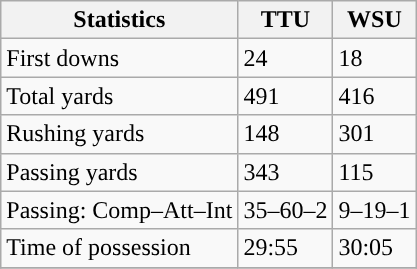<table class="wikitable" style="float: left;">
<tr>
<th>Statistics</th>
<th>TTU</th>
<th>WSU</th>
</tr>
<tr>
<td>First downs</td>
<td>24</td>
<td>18</td>
</tr>
<tr>
<td>Total yards</td>
<td>491</td>
<td>416</td>
</tr>
<tr>
<td>Rushing yards</td>
<td>148</td>
<td>301</td>
</tr>
<tr>
<td>Passing yards</td>
<td>343</td>
<td>115</td>
</tr>
<tr>
<td>Passing: Comp–Att–Int</td>
<td>35–60–2</td>
<td>9–19–1</td>
</tr>
<tr>
<td>Time of possession</td>
<td>29:55</td>
<td>30:05</td>
</tr>
<tr>
</tr>
</table>
